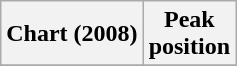<table class="wikitable sortable plainrowheaders">
<tr>
<th>Chart (2008)</th>
<th>Peak<br>position</th>
</tr>
<tr>
</tr>
</table>
